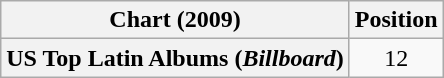<table class="wikitable plainrowheaders" style="text-align:center">
<tr>
<th scope="col">Chart (2009)</th>
<th scope="col">Position</th>
</tr>
<tr>
<th scope="row">US Top Latin Albums (<em>Billboard</em>)</th>
<td>12</td>
</tr>
</table>
